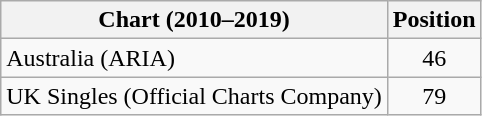<table class="wikitable sortable">
<tr>
<th scope="col">Chart (2010–2019)</th>
<th scope="col">Position</th>
</tr>
<tr>
<td>Australia (ARIA)</td>
<td align="center">46</td>
</tr>
<tr>
<td>UK Singles (Official Charts Company)</td>
<td align="center">79</td>
</tr>
</table>
